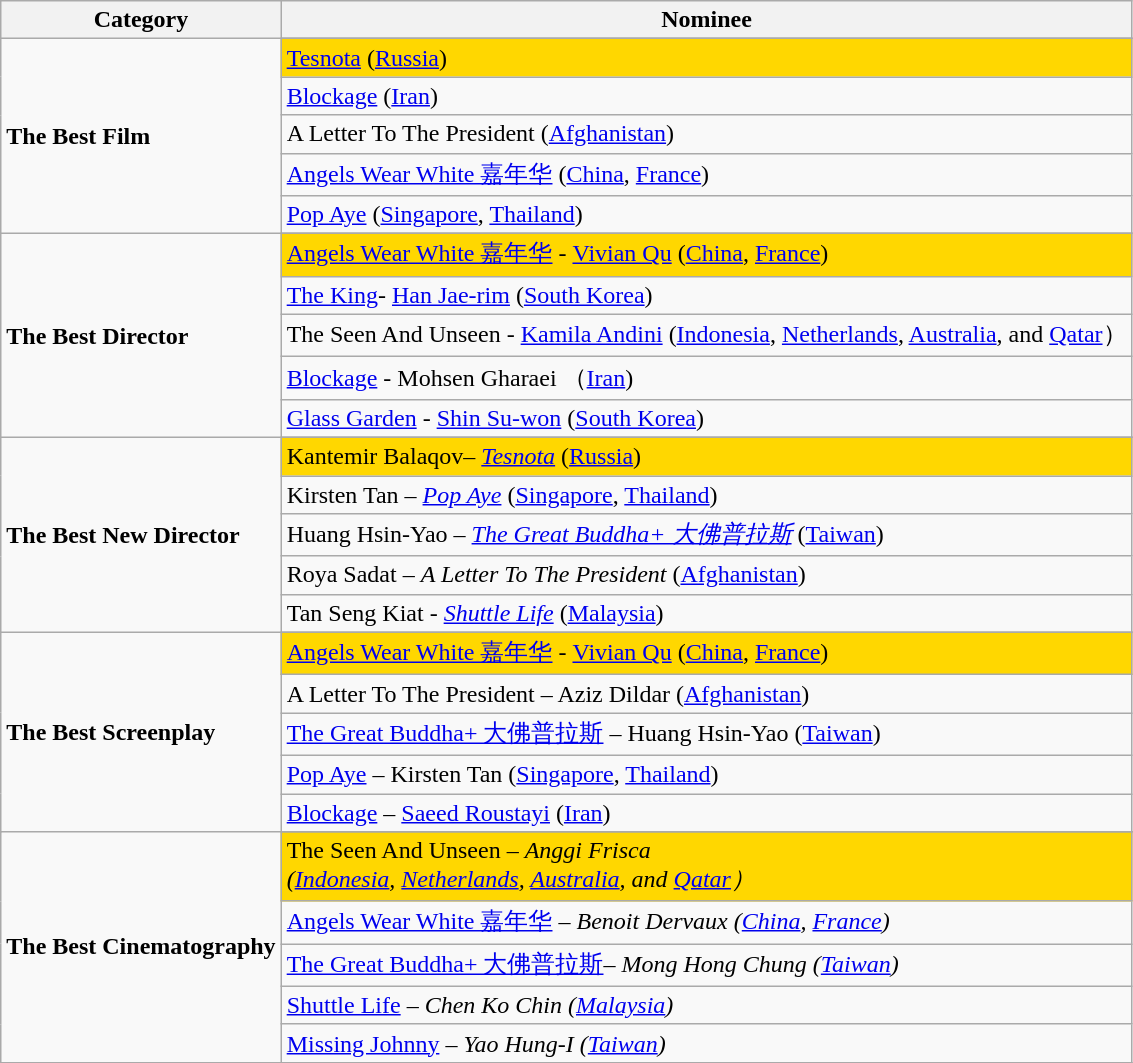<table class="wikitable">
<tr>
<th>Category</th>
<th>Nominee</th>
</tr>
<tr>
<td rowspan="6"><strong>The Best Film</strong></td>
</tr>
<tr style="background:gold;">
<td><a href='#'>Tesnota</a> (<a href='#'>Russia</a>)</td>
</tr>
<tr>
<td><a href='#'>Blockage</a>  (<a href='#'>Iran</a>)</td>
</tr>
<tr>
<td>A Letter To The President (<a href='#'>Afghanistan</a>)</td>
</tr>
<tr>
<td><a href='#'> Angels Wear White 嘉年华</a> (<a href='#'>China</a>, <a href='#'>France</a>)</td>
</tr>
<tr>
<td><a href='#'>Pop Aye</a> (<a href='#'>Singapore</a>, <a href='#'>Thailand</a>)</td>
</tr>
<tr>
<td rowspan="6"><strong>The Best Director</strong></td>
</tr>
<tr style="background:gold;">
<td><a href='#'> Angels Wear White 嘉年华</a> - <a href='#'>Vivian Qu</a> (<a href='#'>China</a>, <a href='#'>France</a>)</td>
</tr>
<tr>
<td><a href='#'>The King</a>- <a href='#'>Han Jae-rim</a> (<a href='#'>South Korea</a>)</td>
</tr>
<tr>
<td>The Seen And Unseen - <a href='#'>Kamila Andini</a> (<a href='#'>Indonesia</a>, <a href='#'>Netherlands</a>, <a href='#'>Australia</a>, and <a href='#'>Qatar</a>）</td>
</tr>
<tr>
<td><a href='#'>Blockage</a>  - Mohsen Gharaei （<a href='#'>Iran</a>)</td>
</tr>
<tr>
<td><a href='#'>Glass Garden</a> - <a href='#'>Shin Su-won</a> (<a href='#'>South Korea</a>)</td>
</tr>
<tr>
<td rowspan="6"><strong>The Best New Director</strong></td>
</tr>
<tr style="background:gold;">
<td>Kantemir Balaqov–  <em><a href='#'>Tesnota</a></em> (<a href='#'>Russia</a>)</td>
</tr>
<tr>
<td>Kirsten Tan – <em> <a href='#'>Pop Aye</a></em> (<a href='#'>Singapore</a>, <a href='#'>Thailand</a>)</td>
</tr>
<tr>
<td>Huang Hsin-Yao – <em> <a href='#'> The Great Buddha+ 大佛普拉斯</a></em> (<a href='#'>Taiwan</a>)</td>
</tr>
<tr>
<td>Roya Sadat – <em> A Letter To The President</em> (<a href='#'>Afghanistan</a>)</td>
</tr>
<tr>
<td>Tan Seng Kiat -  <em> <a href='#'>Shuttle Life</a></em> (<a href='#'>Malaysia</a>)</td>
</tr>
<tr>
<td rowspan="6"><strong>The Best Screenplay</strong></td>
</tr>
<tr style="background:gold;">
<td><a href='#'> Angels Wear White 嘉年华</a> - <a href='#'>Vivian Qu</a> (<a href='#'>China</a>, <a href='#'>France</a>)</td>
</tr>
<tr>
<td>A Letter To The President – Aziz Dildar  (<a href='#'>Afghanistan</a>)</td>
</tr>
<tr>
<td><a href='#'> The Great Buddha+ 大佛普拉斯</a> – Huang Hsin-Yao (<a href='#'>Taiwan</a>)</td>
</tr>
<tr>
<td><a href='#'>Pop Aye</a> – Kirsten Tan  (<a href='#'>Singapore</a>, <a href='#'>Thailand</a>)</td>
</tr>
<tr>
<td><a href='#'>Blockage</a>  – <a href='#'>Saeed Roustayi</a> (<a href='#'>Iran</a>)</td>
</tr>
<tr>
<td rowspan="6"><strong>The Best Cinematography</strong></td>
</tr>
<tr style="background:gold;">
<td>The Seen And Unseen –  <em>Anggi Frisca <br>(<a href='#'>Indonesia</a>, <a href='#'>Netherlands</a>, <a href='#'>Australia</a>, and <a href='#'>Qatar</a>）</em></td>
</tr>
<tr>
<td><a href='#'> Angels Wear White 嘉年华</a> – <em>Benoit Dervaux  (<a href='#'>China</a>, <a href='#'>France</a>)</em></td>
</tr>
<tr>
<td><a href='#'> The Great Buddha+ 大佛普拉斯</a>– <em>Mong Hong Chung (<a href='#'>Taiwan</a>)</em></td>
</tr>
<tr>
<td><a href='#'>Shuttle Life</a> – <em>Chen Ko Chin   (<a href='#'>Malaysia</a>) </em></td>
</tr>
<tr>
<td><a href='#'>Missing Johnny</a> –  <em>Yao Hung-I (<a href='#'>Taiwan</a>)</em></td>
</tr>
<tr>
</tr>
</table>
